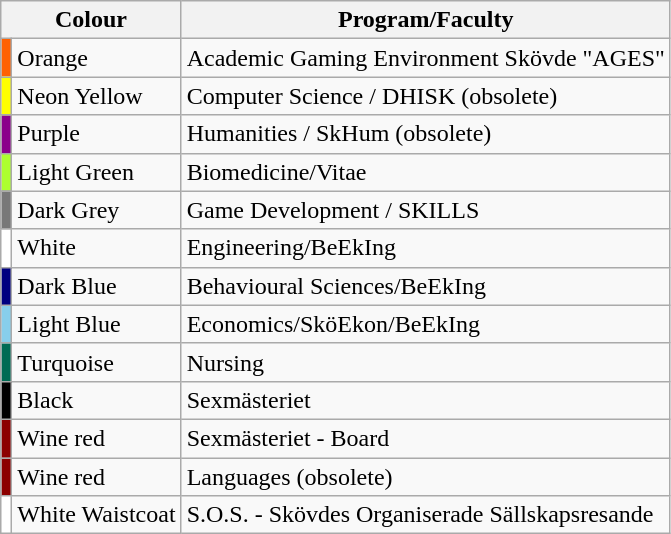<table class=wikitable>
<tr>
<th colspan="2">Colour</th>
<th>Program/Faculty</th>
</tr>
<tr>
<td style="background:#FF6103"></td>
<td>Orange </td>
<td>Academic Gaming Environment Skövde "AGES"</td>
</tr>
<tr>
<td style="background:#FFFF00"></td>
<td>Neon Yellow </td>
<td>Computer Science / DHISK (obsolete)</td>
</tr>
<tr>
<td style="background:#8B008B"></td>
<td>Purple  </td>
<td>Humanities / SkHum (obsolete)</td>
</tr>
<tr>
<td style="background:#ADFF2F"></td>
<td>Light Green </td>
<td>Biomedicine/Vitae</td>
</tr>
<tr>
<td style="background:#787878"></td>
<td>Dark Grey </td>
<td>Game Development / SKILLS</td>
</tr>
<tr>
<td style="background:#FFFFFF"></td>
<td>White </td>
<td>Engineering/BeEkIng</td>
</tr>
<tr>
<td style="background:#000080"></td>
<td>Dark Blue </td>
<td>Behavioural Sciences/BeEkIng</td>
</tr>
<tr>
<td style="background:#87CEEB"></td>
<td>Light Blue </td>
<td>Economics/SköEkon/BeEkIng</td>
</tr>
<tr>
<td style="background:#006B54"></td>
<td>Turquoise </td>
<td>Nursing</td>
</tr>
<tr>
<td style="background:#000000"></td>
<td>Black </td>
<td>Sexmästeriet</td>
</tr>
<tr>
<td style="background:#8C0000"></td>
<td>Wine red </td>
<td>Sexmästeriet - Board</td>
</tr>
<tr>
<td style="background:#8C0000"></td>
<td>Wine red </td>
<td>Languages (obsolete)</td>
</tr>
<tr>
<td style="background:#FFFFFF"></td>
<td>White Waistcoat</td>
<td>S.O.S. - Skövdes Organiserade Sällskapsresande</td>
</tr>
</table>
